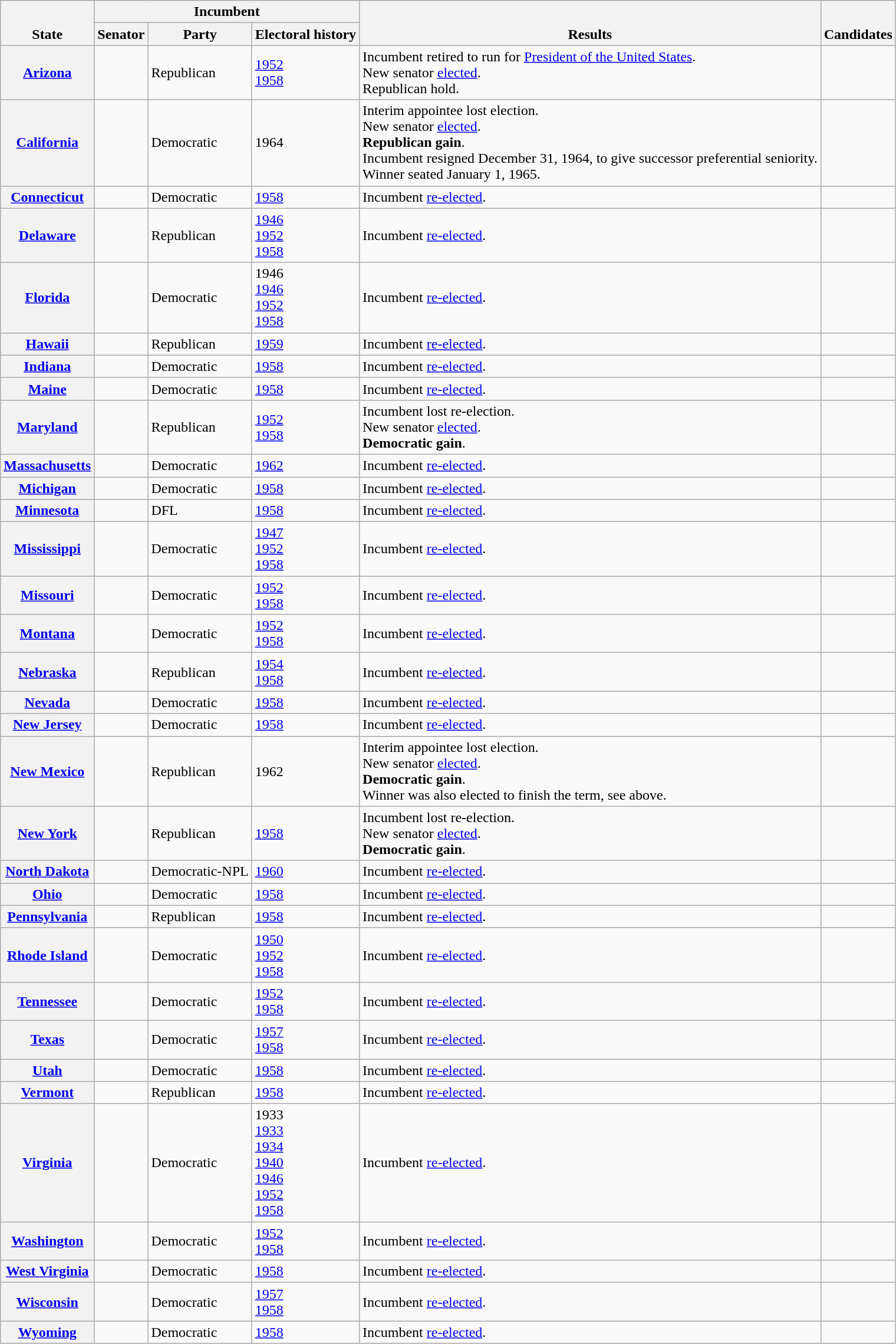<table class="wikitable sortable">
<tr valign=bottom>
<th rowspan=2>State</th>
<th colspan=3>Incumbent</th>
<th rowspan=2>Results</th>
<th rowspan=2>Candidates</th>
</tr>
<tr>
<th>Senator</th>
<th>Party</th>
<th>Electoral history</th>
</tr>
<tr>
<th><a href='#'>Arizona</a></th>
<td></td>
<td>Republican</td>
<td><a href='#'>1952</a><br><a href='#'>1958</a></td>
<td>Incumbent retired to run for <a href='#'>President of the United States</a>.<br>New senator <a href='#'>elected</a>.<br>Republican hold.</td>
<td nowrap></td>
</tr>
<tr>
<th><a href='#'>California</a></th>
<td></td>
<td>Democratic</td>
<td>1964 </td>
<td>Interim appointee lost election.<br>New senator <a href='#'>elected</a>.<br><strong>Republican gain</strong>.<br>Incumbent resigned December 31, 1964, to give successor preferential seniority.<br>Winner seated January 1, 1965.</td>
<td nowrap></td>
</tr>
<tr>
<th><a href='#'>Connecticut</a></th>
<td></td>
<td>Democratic</td>
<td><a href='#'>1958</a></td>
<td>Incumbent <a href='#'>re-elected</a>.</td>
<td nowrap></td>
</tr>
<tr>
<th><a href='#'>Delaware</a></th>
<td></td>
<td>Republican</td>
<td><a href='#'>1946</a><br><a href='#'>1952</a><br><a href='#'>1958</a></td>
<td>Incumbent <a href='#'>re-elected</a>.</td>
<td nowrap></td>
</tr>
<tr>
<th><a href='#'>Florida</a></th>
<td></td>
<td>Democratic</td>
<td>1946 <br><a href='#'>1946</a><br><a href='#'>1952</a><br><a href='#'>1958</a></td>
<td>Incumbent <a href='#'>re-elected</a>.</td>
<td nowrap></td>
</tr>
<tr>
<th><a href='#'>Hawaii</a></th>
<td></td>
<td>Republican</td>
<td><a href='#'>1959</a></td>
<td>Incumbent <a href='#'>re-elected</a>.</td>
<td nowrap></td>
</tr>
<tr>
<th><a href='#'>Indiana</a></th>
<td></td>
<td>Democratic</td>
<td><a href='#'>1958</a></td>
<td>Incumbent <a href='#'>re-elected</a>.</td>
<td nowrap><br></td>
</tr>
<tr>
<th><a href='#'>Maine</a></th>
<td></td>
<td>Democratic</td>
<td><a href='#'>1958</a></td>
<td>Incumbent <a href='#'>re-elected</a>.</td>
<td nowrap></td>
</tr>
<tr>
<th><a href='#'>Maryland</a></th>
<td></td>
<td>Republican</td>
<td><a href='#'>1952</a><br><a href='#'>1958</a></td>
<td>Incumbent lost re-election.<br>New senator <a href='#'>elected</a>.<br><strong>Democratic gain</strong>.</td>
<td nowrap></td>
</tr>
<tr>
<th><a href='#'>Massachusetts</a></th>
<td></td>
<td>Democratic</td>
<td><a href='#'>1962 </a></td>
<td>Incumbent <a href='#'>re-elected</a>.</td>
<td nowrap><br></td>
</tr>
<tr>
<th><a href='#'>Michigan</a></th>
<td></td>
<td>Democratic</td>
<td><a href='#'>1958</a></td>
<td>Incumbent <a href='#'>re-elected</a>.</td>
<td nowrap><br></td>
</tr>
<tr>
<th><a href='#'>Minnesota</a></th>
<td></td>
<td>DFL</td>
<td><a href='#'>1958</a></td>
<td>Incumbent <a href='#'>re-elected</a>.</td>
<td nowrap><br></td>
</tr>
<tr>
<th><a href='#'>Mississippi</a></th>
<td></td>
<td>Democratic</td>
<td><a href='#'>1947 </a><br><a href='#'>1952</a><br><a href='#'>1958</a></td>
<td>Incumbent <a href='#'>re-elected</a>.</td>
<td nowrap></td>
</tr>
<tr>
<th><a href='#'>Missouri</a></th>
<td></td>
<td>Democratic</td>
<td><a href='#'>1952</a><br><a href='#'>1958</a></td>
<td>Incumbent <a href='#'>re-elected</a>.</td>
<td nowrap></td>
</tr>
<tr>
<th><a href='#'>Montana</a></th>
<td></td>
<td>Democratic</td>
<td><a href='#'>1952</a><br><a href='#'>1958</a></td>
<td>Incumbent <a href='#'>re-elected</a>.</td>
<td nowrap></td>
</tr>
<tr>
<th><a href='#'>Nebraska</a></th>
<td></td>
<td>Republican</td>
<td><a href='#'>1954 </a><br><a href='#'>1958</a></td>
<td>Incumbent <a href='#'>re-elected</a>.</td>
<td nowrap></td>
</tr>
<tr>
<th><a href='#'>Nevada</a></th>
<td></td>
<td>Democratic</td>
<td><a href='#'>1958</a></td>
<td>Incumbent <a href='#'>re-elected</a>.</td>
<td nowrap></td>
</tr>
<tr>
<th><a href='#'>New Jersey</a></th>
<td></td>
<td>Democratic</td>
<td><a href='#'>1958</a></td>
<td>Incumbent <a href='#'>re-elected</a>.</td>
<td nowrap></td>
</tr>
<tr>
<th><a href='#'>New Mexico</a></th>
<td></td>
<td>Republican</td>
<td>1962 </td>
<td>Interim appointee lost election.<br>New senator <a href='#'>elected</a>.<br><strong>Democratic gain</strong>.<br>Winner was also elected to finish the term, see above.</td>
<td nowrap></td>
</tr>
<tr>
<th><a href='#'>New York</a></th>
<td></td>
<td>Republican</td>
<td><a href='#'>1958</a></td>
<td>Incumbent lost re-election.<br>New senator <a href='#'>elected</a>.<br><strong>Democratic gain</strong>.</td>
<td nowrap></td>
</tr>
<tr>
<th><a href='#'>North Dakota</a></th>
<td></td>
<td>Democratic-NPL</td>
<td><a href='#'>1960 </a></td>
<td>Incumbent <a href='#'>re-elected</a>.</td>
<td nowrap></td>
</tr>
<tr>
<th><a href='#'>Ohio</a></th>
<td></td>
<td>Democratic</td>
<td><a href='#'>1958</a></td>
<td>Incumbent <a href='#'>re-elected</a>.</td>
<td nowrap></td>
</tr>
<tr>
<th><a href='#'>Pennsylvania</a></th>
<td></td>
<td>Republican</td>
<td><a href='#'>1958</a></td>
<td>Incumbent <a href='#'>re-elected</a>.</td>
<td nowrap></td>
</tr>
<tr>
<th><a href='#'>Rhode Island</a></th>
<td></td>
<td>Democratic</td>
<td><a href='#'>1950 </a><br><a href='#'>1952</a><br><a href='#'>1958</a></td>
<td>Incumbent <a href='#'>re-elected</a>.</td>
<td nowrap></td>
</tr>
<tr>
<th><a href='#'>Tennessee</a></th>
<td></td>
<td>Democratic</td>
<td><a href='#'>1952</a><br><a href='#'>1958</a></td>
<td>Incumbent <a href='#'>re-elected</a>.</td>
<td nowrap></td>
</tr>
<tr>
<th><a href='#'>Texas</a></th>
<td></td>
<td>Democratic</td>
<td><a href='#'>1957 </a><br><a href='#'>1958</a></td>
<td>Incumbent <a href='#'>re-elected</a>.</td>
<td nowrap></td>
</tr>
<tr>
<th><a href='#'>Utah</a></th>
<td></td>
<td>Democratic</td>
<td><a href='#'>1958</a></td>
<td>Incumbent <a href='#'>re-elected</a>.</td>
<td nowrap></td>
</tr>
<tr>
<th><a href='#'>Vermont</a></th>
<td></td>
<td>Republican</td>
<td><a href='#'>1958</a></td>
<td>Incumbent <a href='#'>re-elected</a>.</td>
<td nowrap></td>
</tr>
<tr>
<th><a href='#'>Virginia</a></th>
<td></td>
<td>Democratic</td>
<td>1933 <br><a href='#'>1933 </a><br><a href='#'>1934</a><br><a href='#'>1940</a><br><a href='#'>1946</a><br><a href='#'>1952</a><br><a href='#'>1958</a></td>
<td>Incumbent <a href='#'>re-elected</a>.</td>
<td nowrap></td>
</tr>
<tr>
<th><a href='#'>Washington</a></th>
<td></td>
<td>Democratic</td>
<td><a href='#'>1952</a><br><a href='#'>1958</a></td>
<td>Incumbent <a href='#'>re-elected</a>.</td>
<td nowrap></td>
</tr>
<tr>
<th><a href='#'>West Virginia</a></th>
<td></td>
<td>Democratic</td>
<td><a href='#'>1958</a></td>
<td>Incumbent <a href='#'>re-elected</a>.</td>
<td nowrap></td>
</tr>
<tr>
<th><a href='#'>Wisconsin</a></th>
<td></td>
<td>Democratic</td>
<td><a href='#'>1957 </a><br><a href='#'>1958</a></td>
<td>Incumbent <a href='#'>re-elected</a>.</td>
<td nowrap></td>
</tr>
<tr>
<th><a href='#'>Wyoming</a></th>
<td></td>
<td>Democratic</td>
<td><a href='#'>1958</a></td>
<td>Incumbent <a href='#'>re-elected</a>.</td>
<td nowrap></td>
</tr>
</table>
